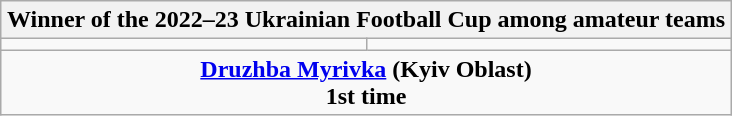<table class=wikitable style="text-align:center; margin:auto">
<tr>
<th colspan=2>Winner of the 2022–23 Ukrainian Football Cup among amateur teams</th>
</tr>
<tr>
<td></td>
<td></td>
</tr>
<tr>
<td colspan=2><strong><a href='#'>Druzhba Myrivka</a> (Kyiv Oblast)</strong><br><strong>1st time</strong></td>
</tr>
</table>
